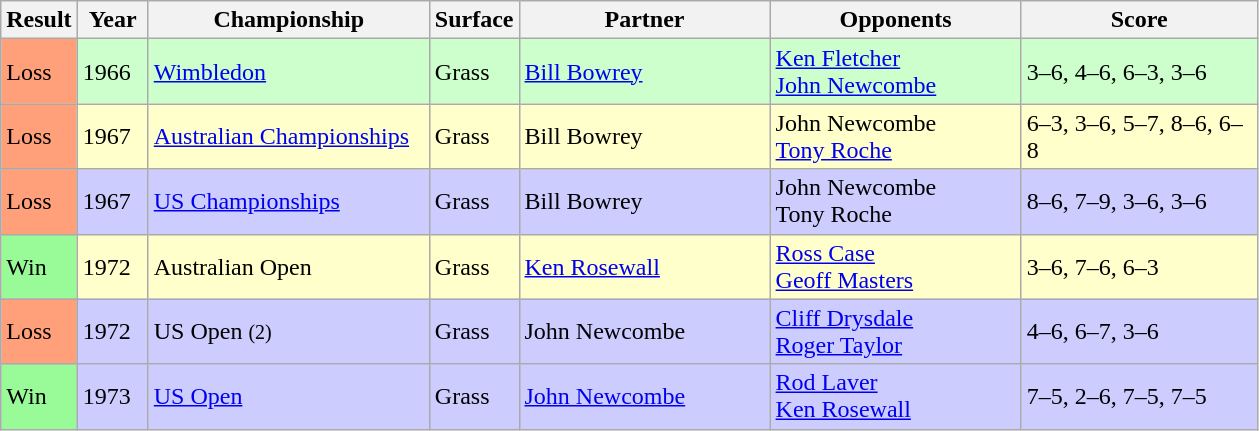<table class="sortable wikitable">
<tr>
<th style="width:40px">Result</th>
<th style="width:40px">Year</th>
<th style="width:180px">Championship</th>
<th style="width:50px">Surface</th>
<th style="width:160px">Partner</th>
<th style="width:160px">Opponents</th>
<th style="width:150px" class="unsortable">Score</th>
</tr>
<tr style="background:#cfc;">
<td style="background:#ffa07a;">Loss</td>
<td>1966</td>
<td><a href='#'>Wimbledon</a></td>
<td>Grass</td>
<td> <a href='#'>Bill Bowrey</a></td>
<td> <a href='#'>Ken Fletcher</a><br> <a href='#'>John Newcombe</a></td>
<td>3–6, 4–6, 6–3, 3–6</td>
</tr>
<tr style="background:#ffc;">
<td style="background:#ffa07a;">Loss</td>
<td>1967</td>
<td><a href='#'>Australian Championships</a></td>
<td>Grass</td>
<td> Bill Bowrey</td>
<td> John Newcombe<br> <a href='#'>Tony Roche</a></td>
<td>6–3, 3–6, 5–7, 8–6, 6–8</td>
</tr>
<tr style="background:#ccf;">
<td style="background:#ffa07a;">Loss</td>
<td>1967</td>
<td><a href='#'>US Championships</a></td>
<td>Grass</td>
<td> Bill Bowrey</td>
<td> John Newcombe<br> Tony Roche</td>
<td>8–6, 7–9, 3–6, 3–6</td>
</tr>
<tr style="background:#ffc;">
<td style="background:#98fb98;">Win</td>
<td>1972</td>
<td>Australian Open</td>
<td>Grass</td>
<td> <a href='#'>Ken Rosewall</a></td>
<td> <a href='#'>Ross Case</a><br> <a href='#'>Geoff Masters</a></td>
<td>3–6, 7–6, 6–3</td>
</tr>
<tr style="background:#ccf;">
<td style="background:#ffa07a;">Loss</td>
<td>1972</td>
<td>US Open <small>(2)</small></td>
<td>Grass</td>
<td> John Newcombe</td>
<td> <a href='#'>Cliff Drysdale</a><br> <a href='#'>Roger Taylor</a></td>
<td>4–6, 6–7, 3–6</td>
</tr>
<tr style="background:#ccf;">
<td style="background:#98fb98;">Win</td>
<td>1973</td>
<td><a href='#'>US Open</a></td>
<td>Grass</td>
<td> <a href='#'>John Newcombe</a></td>
<td> <a href='#'>Rod Laver</a><br> <a href='#'>Ken Rosewall</a></td>
<td>7–5, 2–6, 7–5, 7–5</td>
</tr>
</table>
